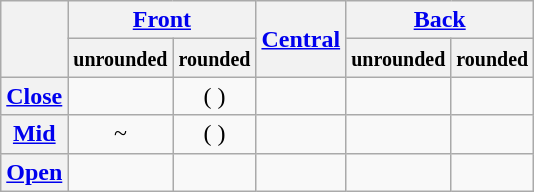<table class="wikitable" style="text-align:center;">
<tr>
<th rowspan="2"></th>
<th colspan="2"><a href='#'>Front</a></th>
<th rowspan="2"><a href='#'>Central</a></th>
<th colspan="2"><a href='#'>Back</a></th>
</tr>
<tr>
<th><small>unrounded</small></th>
<th><small>rounded</small></th>
<th><small>unrounded</small></th>
<th><small>rounded</small></th>
</tr>
<tr>
<th><a href='#'>Close</a></th>
<td> </td>
<td>( )</td>
<td></td>
<td> </td>
<td> </td>
</tr>
<tr>
<th><a href='#'>Mid</a></th>
<td>~ </td>
<td>( )</td>
<td></td>
<td> </td>
<td> </td>
</tr>
<tr>
<th><a href='#'>Open</a></th>
<td> </td>
<td></td>
<td></td>
<td> </td>
<td></td>
</tr>
</table>
